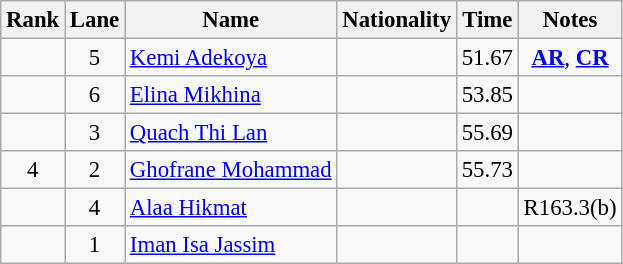<table class="wikitable sortable" style="text-align:center;font-size:95%">
<tr>
<th>Rank</th>
<th>Lane</th>
<th>Name</th>
<th>Nationality</th>
<th>Time</th>
<th>Notes</th>
</tr>
<tr>
<td></td>
<td>5</td>
<td align=left><a href='#'>Kemi Adekoya</a></td>
<td align=left></td>
<td>51.67</td>
<td><strong><a href='#'>AR</a></strong>, <strong><a href='#'>CR</a></strong></td>
</tr>
<tr>
<td></td>
<td>6</td>
<td align=left><a href='#'>Elina Mikhina</a></td>
<td align=left></td>
<td>53.85</td>
<td></td>
</tr>
<tr>
<td></td>
<td>3</td>
<td align=left><a href='#'>Quach Thi Lan</a></td>
<td align=left></td>
<td>55.69</td>
<td></td>
</tr>
<tr>
<td>4</td>
<td>2</td>
<td align=left><a href='#'>Ghofrane Mohammad</a></td>
<td align=left></td>
<td>55.73</td>
<td></td>
</tr>
<tr>
<td></td>
<td>4</td>
<td align=left><a href='#'>Alaa Hikmat</a></td>
<td align=left></td>
<td></td>
<td>R163.3(b)</td>
</tr>
<tr>
<td></td>
<td>1</td>
<td align=left><a href='#'>Iman Isa Jassim</a></td>
<td align=left></td>
<td></td>
<td></td>
</tr>
</table>
